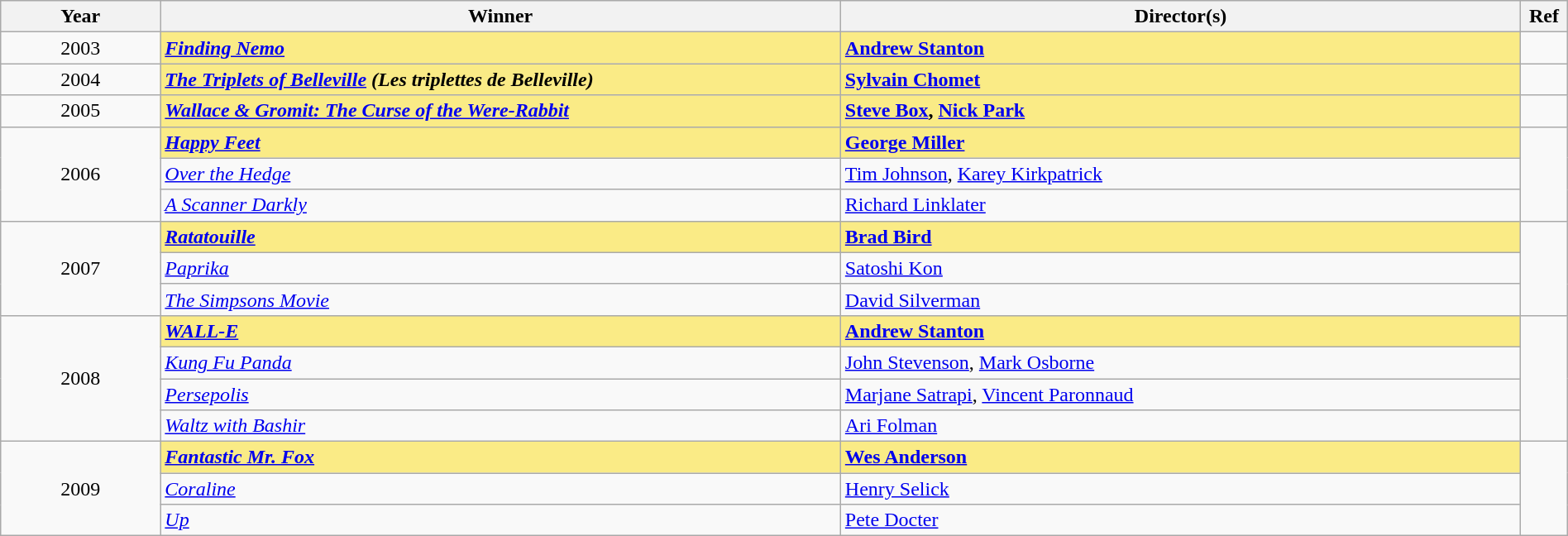<table class="wikitable" width="100%" cellpadding="5">
<tr>
<th width="100"><strong>Year</strong></th>
<th width="450"><strong>Winner</strong></th>
<th width="450"><strong>Director(s)</strong></th>
<th width="15"><strong>Ref</strong></th>
</tr>
<tr>
<td style="text-align:center;">2003</td>
<td style="background:#FAEB86;"><strong><em><a href='#'>Finding Nemo</a></em></strong></td>
<td style="background:#FAEB86;"><strong><a href='#'>Andrew Stanton</a></strong></td>
<td></td>
</tr>
<tr>
<td style="text-align:center;">2004</td>
<td style="background:#FAEB86;"><strong><em><a href='#'>The Triplets of Belleville</a> (Les triplettes de Belleville)</em></strong></td>
<td style="background:#FAEB86;"><strong><a href='#'>Sylvain Chomet</a></strong></td>
<td></td>
</tr>
<tr>
<td style="text-align:center;">2005</td>
<td style="background:#FAEB86;"><strong><em><a href='#'>Wallace & Gromit: The Curse of the Were-Rabbit</a></em></strong></td>
<td style="background:#FAEB86;"><strong><a href='#'>Steve Box</a>, <a href='#'>Nick Park</a></strong></td>
<td></td>
</tr>
<tr>
<td style="text-align:center;" rowspan=3>2006</td>
<td style="background:#FAEB86;"><strong><em><a href='#'>Happy Feet</a></em></strong></td>
<td style="background:#FAEB86;"><strong><a href='#'>George Miller</a></strong></td>
<td rowspan=3></td>
</tr>
<tr>
<td><em><a href='#'>Over the Hedge</a></em></td>
<td><a href='#'>Tim Johnson</a>, <a href='#'>Karey Kirkpatrick</a></td>
</tr>
<tr>
<td><em><a href='#'>A Scanner Darkly</a></em></td>
<td><a href='#'>Richard Linklater</a></td>
</tr>
<tr>
<td style="text-align:center;" rowspan=3>2007</td>
<td style="background:#FAEB86;"><strong><em><a href='#'>Ratatouille</a></em></strong></td>
<td style="background:#FAEB86;"><strong><a href='#'>Brad Bird</a></strong></td>
<td rowspan=3></td>
</tr>
<tr>
<td><em><a href='#'>Paprika</a></em></td>
<td><a href='#'>Satoshi Kon</a></td>
</tr>
<tr>
<td><em><a href='#'>The Simpsons Movie</a></em></td>
<td><a href='#'>David Silverman</a></td>
</tr>
<tr>
<td style="text-align:center;" rowspan=4>2008</td>
<td style="background:#FAEB86;"><strong><em><a href='#'>WALL-E</a></em></strong></td>
<td style="background:#FAEB86;"><strong><a href='#'>Andrew Stanton</a></strong></td>
<td rowspan=4></td>
</tr>
<tr>
<td><em><a href='#'>Kung Fu Panda</a></em></td>
<td><a href='#'>John Stevenson</a>, <a href='#'>Mark Osborne</a></td>
</tr>
<tr>
<td><em><a href='#'>Persepolis</a></em></td>
<td><a href='#'>Marjane Satrapi</a>, <a href='#'>Vincent Paronnaud</a></td>
</tr>
<tr>
<td><em><a href='#'>Waltz with Bashir</a></em></td>
<td><a href='#'>Ari Folman</a></td>
</tr>
<tr>
<td style="text-align:center;" rowspan=3>2009</td>
<td style="background:#FAEB86;"><strong><em><a href='#'>Fantastic Mr. Fox</a></em></strong></td>
<td style="background:#FAEB86;"><strong><a href='#'>Wes Anderson</a></strong></td>
<td rowspan=3></td>
</tr>
<tr>
<td><em><a href='#'>Coraline</a></em></td>
<td><a href='#'>Henry Selick</a></td>
</tr>
<tr>
<td><em><a href='#'>Up</a></em></td>
<td><a href='#'>Pete Docter</a></td>
</tr>
</table>
